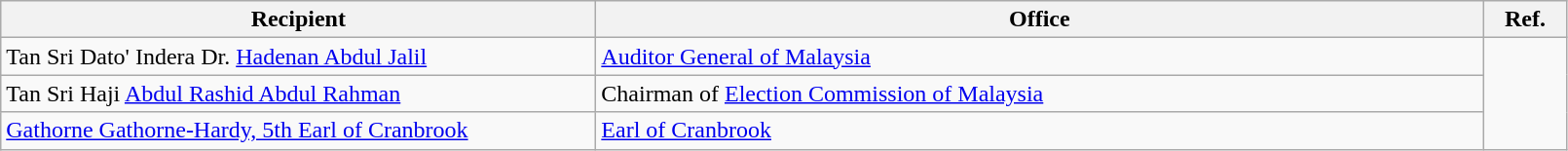<table class="wikitable">
<tr>
<th width=400>Recipient</th>
<th width=600>Office</th>
<th width=50>Ref.</th>
</tr>
<tr>
<td>Tan Sri Dato' Indera Dr. <a href='#'>Hadenan Abdul Jalil</a></td>
<td><a href='#'>Auditor General of Malaysia</a></td>
<td rowspan="3" align=center></td>
</tr>
<tr>
<td>Tan Sri Haji <a href='#'>Abdul Rashid Abdul Rahman</a></td>
<td>Chairman of <a href='#'>Election Commission of Malaysia</a></td>
</tr>
<tr>
<td><a href='#'>Gathorne Gathorne-Hardy, 5th Earl of Cranbrook</a></td>
<td><a href='#'>Earl of Cranbrook</a></td>
</tr>
</table>
